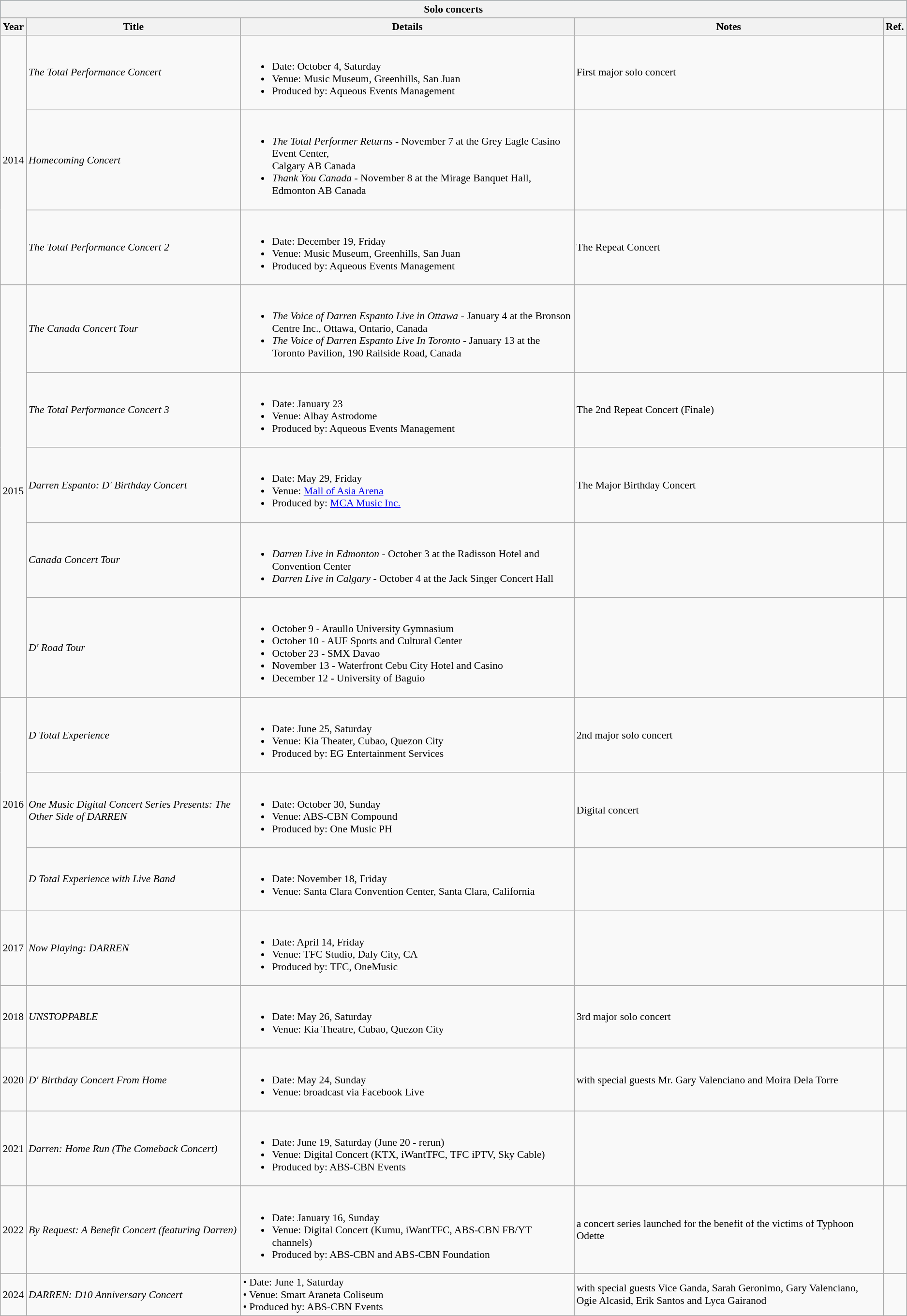<table class="wikitable sortable" style="font-size:90%;">
<tr style="background:#75b2dd; text-align:center;">
<th colspan="5">Solo concerts</th>
</tr>
<tr>
<th>Year</th>
<th>Title</th>
<th>Details</th>
<th>Notes</th>
<th>Ref.</th>
</tr>
<tr>
<td rowspan="3">2014</td>
<td><em>The Total Performance Concert</em></td>
<td><br><ul><li>Date: October 4, Saturday</li><li>Venue: Music Museum, Greenhills, San Juan</li><li>Produced by: Aqueous Events Management</li></ul></td>
<td>First major solo concert</td>
<td></td>
</tr>
<tr>
<td><em>Homecoming Concert</em></td>
<td><br><ul><li><em>The Total Performer Returns</em> - November 7 at the Grey Eagle Casino Event Center,<br>Calgary AB Canada</li><li><em>Thank You Canada</em> - November 8 at the Mirage Banquet Hall,<br>Edmonton AB Canada</li></ul></td>
<td></td>
<td></td>
</tr>
<tr>
<td><em>The Total Performance Concert 2</em></td>
<td><br><ul><li>Date: December 19, Friday</li><li>Venue: Music Museum, Greenhills, San Juan</li><li>Produced by: Aqueous Events Management</li></ul></td>
<td>The Repeat Concert</td>
<td></td>
</tr>
<tr>
<td rowspan="5">2015</td>
<td><em>The Canada Concert Tour</em></td>
<td><br><ul><li><em>The Voice of Darren Espanto Live in Ottawa</em> - January 4 at the Bronson Centre Inc., Ottawa, Ontario, Canada</li><li><em>The Voice of Darren Espanto Live In Toronto</em> - January 13 at the Toronto Pavilion, 190 Railside Road, Canada</li></ul></td>
<td></td>
<td></td>
</tr>
<tr>
<td><em>The Total Performance Concert 3</em></td>
<td><br><ul><li>Date: January 23</li><li>Venue: Albay Astrodome</li><li>Produced by: Aqueous Events Management</li></ul></td>
<td>The 2nd Repeat Concert (Finale)</td>
<td></td>
</tr>
<tr>
<td><em>Darren Espanto: D' Birthday Concert</em></td>
<td><br><ul><li>Date: May 29, Friday</li><li>Venue: <a href='#'>Mall of Asia Arena</a></li><li>Produced by: <a href='#'>MCA Music Inc.</a></li></ul></td>
<td>The Major Birthday Concert</td>
<td></td>
</tr>
<tr>
<td><em>Canada Concert Tour</em></td>
<td><br><ul><li><em>Darren Live in Edmonton</em> - October 3 at the Radisson Hotel and Convention Center</li><li><em>Darren Live in Calgary</em> - October 4 at the Jack Singer Concert Hall</li></ul></td>
<td></td>
<td></td>
</tr>
<tr>
<td rowspan=1><em>D' Road Tour</em></td>
<td><br><ul><li>October 9 - Araullo University Gymnasium</li><li>October 10 - AUF Sports and Cultural Center</li><li>October 23 -  SMX Davao</li><li>November 13 - Waterfront Cebu City Hotel and Casino</li><li>December 12 - University of Baguio</li></ul></td>
<td></td>
<td></td>
</tr>
<tr>
<td rowspan="3">2016</td>
<td><em>D Total Experience</em></td>
<td><br><ul><li>Date: June 25, Saturday</li><li>Venue: Kia Theater, Cubao, Quezon City</li><li>Produced by: EG Entertainment Services</li></ul></td>
<td>2nd major solo concert</td>
<td></td>
</tr>
<tr>
<td><em>One Music Digital Concert Series Presents: The Other Side of DARREN</em></td>
<td><br><ul><li>Date: October 30, Sunday</li><li>Venue: ABS-CBN Compound</li><li>Produced by: One Music PH</li></ul></td>
<td>Digital concert</td>
<td></td>
</tr>
<tr>
<td><em>D Total Experience with Live Band</em></td>
<td><br><ul><li>Date: November 18, Friday</li><li>Venue: Santa Clara Convention Center, Santa Clara, California</li></ul></td>
<td></td>
<td></td>
</tr>
<tr>
<td rowspan="1">2017</td>
<td><em>Now Playing: DARREN</em></td>
<td><br><ul><li>Date: April 14, Friday</li><li>Venue: TFC Studio, Daly City, CA</li><li>Produced by: TFC, OneMusic</li></ul></td>
<td></td>
<td></td>
</tr>
<tr>
<td rowspan="1">2018</td>
<td><em>UNSTOPPABLE</em></td>
<td><br><ul><li>Date: May 26, Saturday</li><li>Venue: Kia Theatre, Cubao, Quezon City</li></ul></td>
<td>3rd major solo concert</td>
<td></td>
</tr>
<tr>
<td rowspan="1">2020</td>
<td><em>D' Birthday Concert From Home</em></td>
<td><br><ul><li>Date: May 24, Sunday</li><li>Venue: broadcast via Facebook Live</li></ul></td>
<td>with special guests Mr. Gary Valenciano and Moira Dela Torre</td>
<td></td>
</tr>
<tr>
<td rowspan="1">2021</td>
<td><em>Darren: Home Run (The Comeback Concert)</em></td>
<td><br><ul><li>Date: June 19, Saturday (June 20 - rerun)</li><li>Venue: Digital Concert (KTX, iWantTFC, TFC iPTV, Sky Cable)</li><li>Produced by: ABS-CBN Events</li></ul></td>
<td></td>
<td></td>
</tr>
<tr>
<td rowspan="1">2022</td>
<td><em>By Request: A Benefit Concert (featuring Darren)</em></td>
<td><br><ul><li>Date: January 16, Sunday</li><li>Venue: Digital Concert (Kumu, iWantTFC, ABS-CBN FB/YT channels)</li><li>Produced by: ABS-CBN and ABS-CBN Foundation</li></ul></td>
<td>a concert series launched for the benefit of the victims of Typhoon Odette</td>
<td></td>
</tr>
<tr>
<td>2024</td>
<td><em>DARREN: D10 Anniversary Concert</em></td>
<td>• Date: June 1, Saturday<br>• Venue: Smart Araneta Coliseum<br>•  Produced by: ABS-CBN Events</td>
<td>with special guests Vice Ganda, Sarah Geronimo,  Gary Valenciano, Ogie Alcasid,  Erik Santos and Lyca Gairanod</td>
<td></td>
</tr>
</table>
